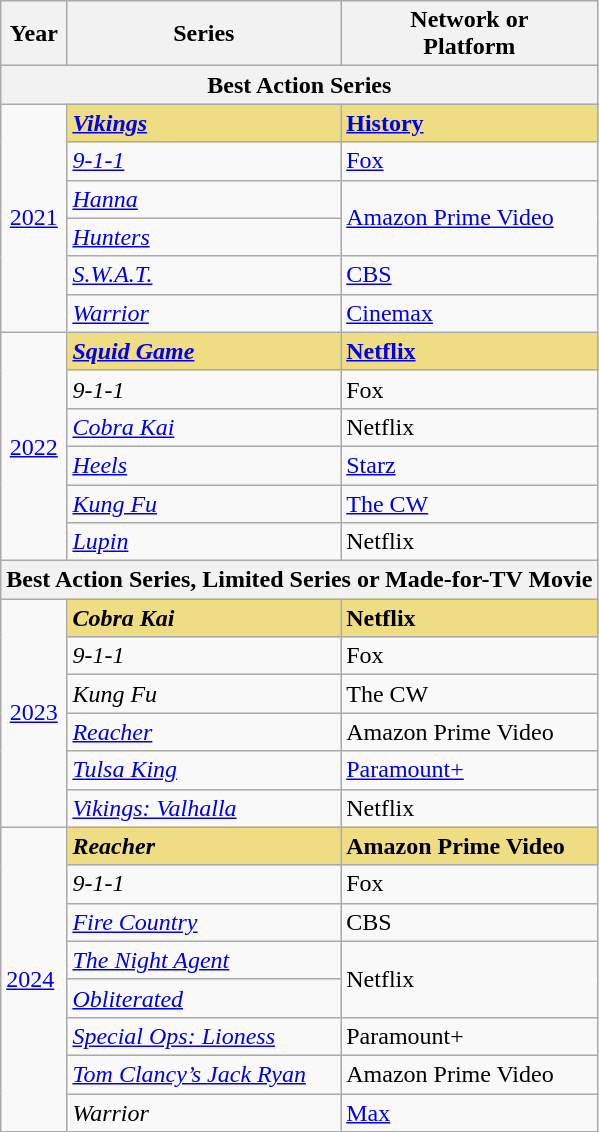<table class="wikitable">
<tr>
<th>Year</th>
<th>Series</th>
<th>Network or<br>Platform</th>
</tr>
<tr>
<th colspan="3">Best Action Series</th>
</tr>
<tr>
<td rowspan="6" align="center"><a href='#'>2021</a></td>
<td style="background:#EEDD82;"><strong><em><a href='#'>Vikings</a></em></strong></td>
<td style="background:#EEDD82;"><strong><a href='#'>History</a></strong></td>
</tr>
<tr>
<td><em><a href='#'>9-1-1</a></em></td>
<td><a href='#'>Fox</a></td>
</tr>
<tr>
<td><em><a href='#'>Hanna</a></em></td>
<td rowspan="2"><a href='#'>Amazon Prime Video</a></td>
</tr>
<tr>
<td><em><a href='#'>Hunters</a></em></td>
</tr>
<tr>
<td><em><a href='#'>S.W.A.T.</a></em></td>
<td><a href='#'>CBS</a></td>
</tr>
<tr>
<td><em><a href='#'>Warrior</a></em></td>
<td><a href='#'>Cinemax</a></td>
</tr>
<tr>
<td rowspan="6" align="center"><a href='#'>2022</a></td>
<td style="background:#EEDD82;"><strong><em><a href='#'>Squid Game</a></em></strong></td>
<td style="background:#EEDD82;"><strong><a href='#'>Netflix</a></strong></td>
</tr>
<tr>
<td><em>9-1-1</em></td>
<td>Fox</td>
</tr>
<tr>
<td><em><a href='#'>Cobra Kai</a></em></td>
<td>Netflix</td>
</tr>
<tr>
<td><em><a href='#'>Heels</a></em></td>
<td><a href='#'>Starz</a></td>
</tr>
<tr>
<td><em><a href='#'>Kung Fu</a></em></td>
<td><a href='#'>The CW</a></td>
</tr>
<tr>
<td><em><a href='#'>Lupin</a></em></td>
<td>Netflix</td>
</tr>
<tr>
<th colspan="3">Best Action Series, Limited Series or Made-for-TV Movie</th>
</tr>
<tr>
<td rowspan="6" align="center"><a href='#'>2023</a></td>
<td style="background:#EEDD82;"><strong><em>Cobra Kai</em></strong></td>
<td style="background:#EEDD82;"><strong>Netflix</strong></td>
</tr>
<tr>
<td><em>9-1-1</em></td>
<td>Fox</td>
</tr>
<tr>
<td><em>Kung Fu</em></td>
<td>The CW</td>
</tr>
<tr>
<td><em><a href='#'>Reacher</a></em></td>
<td>Amazon Prime Video</td>
</tr>
<tr>
<td><em><a href='#'>Tulsa King</a></em></td>
<td><a href='#'>Paramount+</a></td>
</tr>
<tr>
<td><em><a href='#'>Vikings: Valhalla</a></em></td>
<td>Netflix</td>
</tr>
<tr>
<td rowspan="8"><a href='#'>2024</a></td>
<td style="background:#EEDD82;"><strong><em>Reacher</em></strong></td>
<td style="background:#EEDD82;"><strong>Amazon Prime Video</strong></td>
</tr>
<tr>
<td><em>9-1-1</em></td>
<td>Fox</td>
</tr>
<tr>
<td><em><a href='#'>Fire Country</a></em></td>
<td>CBS</td>
</tr>
<tr>
<td><em><a href='#'>The Night Agent</a></em></td>
<td rowspan="2">Netflix</td>
</tr>
<tr>
<td><em><a href='#'>Obliterated</a></em></td>
</tr>
<tr>
<td><em><a href='#'>Special Ops: Lioness</a></em></td>
<td>Paramount+</td>
</tr>
<tr>
<td><em><a href='#'>Tom Clancy’s Jack Ryan</a></em></td>
<td>Amazon Prime Video</td>
</tr>
<tr>
<td><em>Warrior</em></td>
<td><a href='#'>Max</a></td>
</tr>
</table>
